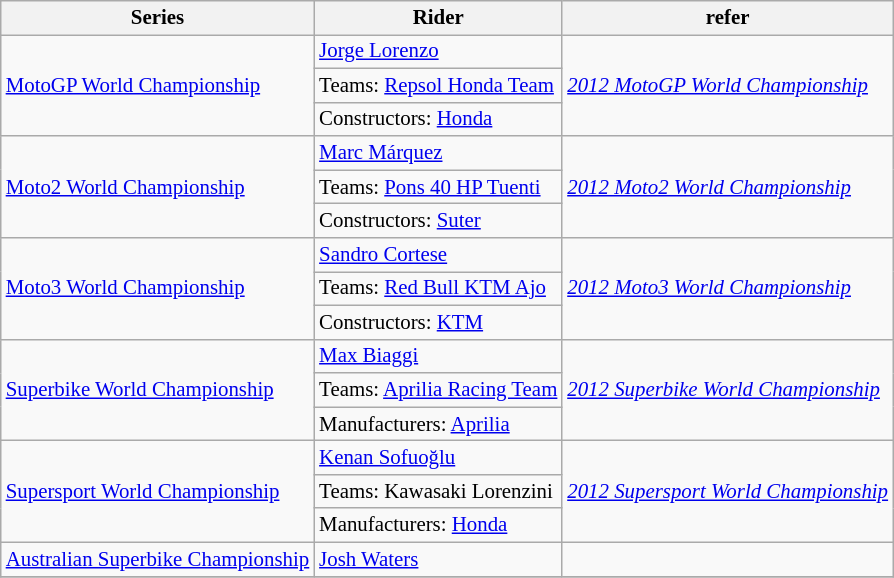<table class="wikitable" style="font-size: 87%;">
<tr>
<th>Series</th>
<th>Rider</th>
<th>refer</th>
</tr>
<tr>
<td rowspan=3><a href='#'>MotoGP World Championship</a></td>
<td> <a href='#'>Jorge Lorenzo</a></td>
<td rowspan=3><em><a href='#'>2012 MotoGP World Championship</a></em></td>
</tr>
<tr>
<td>Teams:  <a href='#'>Repsol Honda Team</a></td>
</tr>
<tr>
<td>Constructors:  <a href='#'>Honda</a></td>
</tr>
<tr>
<td rowspan=3><a href='#'>Moto2 World Championship</a></td>
<td> <a href='#'>Marc Márquez</a></td>
<td rowspan=3><em><a href='#'>2012 Moto2 World Championship</a></em></td>
</tr>
<tr>
<td>Teams:  <a href='#'>Pons 40 HP Tuenti</a></td>
</tr>
<tr>
<td>Constructors:  <a href='#'>Suter</a></td>
</tr>
<tr>
<td rowspan=3><a href='#'>Moto3 World Championship</a></td>
<td> <a href='#'>Sandro Cortese</a></td>
<td rowspan=3><em><a href='#'>2012 Moto3 World Championship</a></em></td>
</tr>
<tr>
<td>Teams:  <a href='#'>Red Bull KTM Ajo</a></td>
</tr>
<tr>
<td>Constructors:  <a href='#'>KTM</a></td>
</tr>
<tr>
<td rowspan=3><a href='#'>Superbike World Championship</a></td>
<td> <a href='#'>Max Biaggi</a></td>
<td rowspan=3><em><a href='#'>2012 Superbike World Championship</a></em></td>
</tr>
<tr>
<td>Teams:  <a href='#'>Aprilia Racing Team</a></td>
</tr>
<tr>
<td>Manufacturers:  <a href='#'>Aprilia</a></td>
</tr>
<tr>
<td rowspan=3><a href='#'>Supersport World Championship</a></td>
<td> <a href='#'>Kenan Sofuoğlu</a></td>
<td rowspan=3><em><a href='#'>2012 Supersport World Championship</a></em></td>
</tr>
<tr>
<td>Teams:  Kawasaki Lorenzini</td>
</tr>
<tr>
<td>Manufacturers:  <a href='#'>Honda</a></td>
</tr>
<tr>
<td><a href='#'>Australian Superbike Championship</a></td>
<td> <a href='#'>Josh Waters</a></td>
<td></td>
</tr>
<tr>
</tr>
</table>
